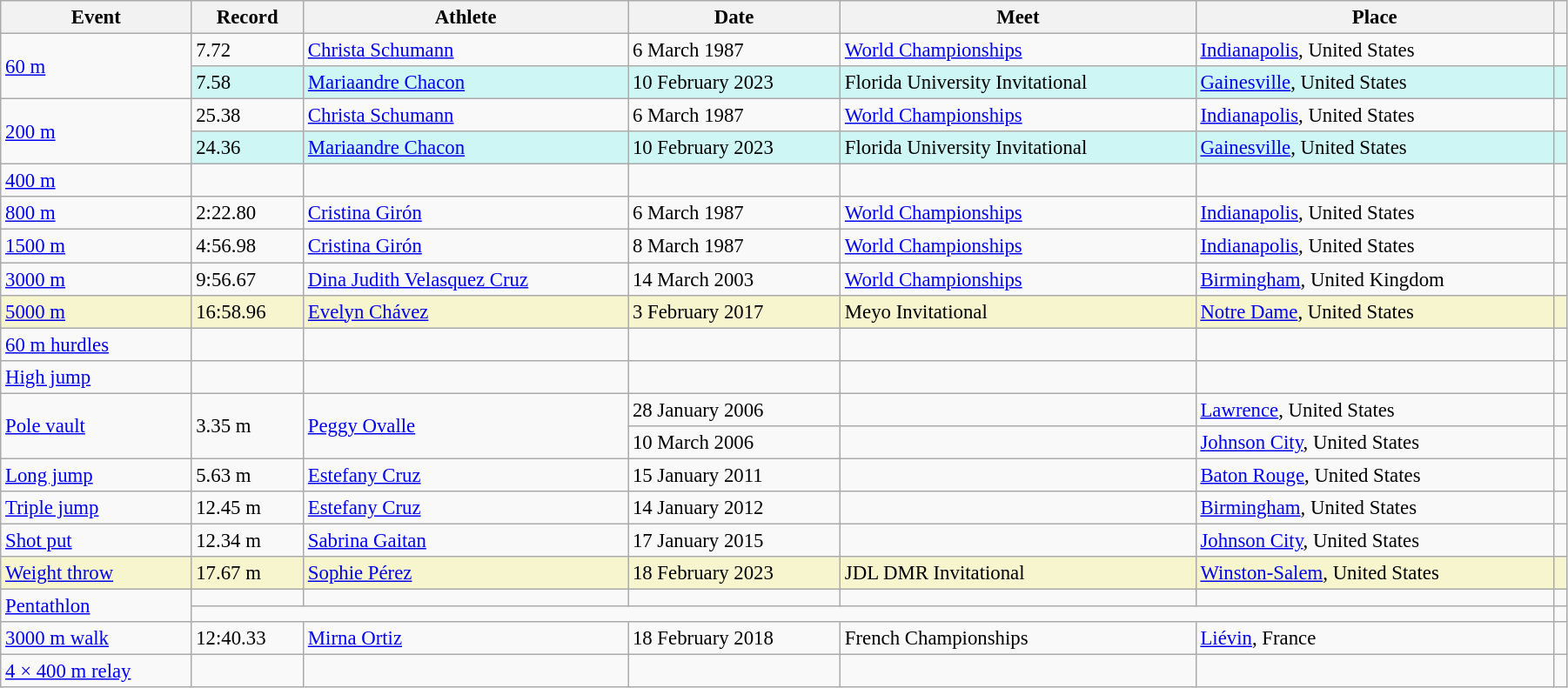<table class="wikitable" style="font-size:95%; width: 95%;">
<tr>
<th>Event</th>
<th>Record</th>
<th>Athlete</th>
<th>Date</th>
<th>Meet</th>
<th>Place</th>
<th></th>
</tr>
<tr>
<td rowspan=2><a href='#'>60 m</a></td>
<td>7.72</td>
<td><a href='#'>Christa Schumann</a></td>
<td>6 March 1987</td>
<td><a href='#'>World Championships</a></td>
<td><a href='#'>Indianapolis</a>, United States</td>
<td></td>
</tr>
<tr style="background:#cef6f5;">
<td>7.58</td>
<td><a href='#'>Mariaandre Chacon</a></td>
<td>10 February 2023</td>
<td>Florida University Invitational</td>
<td><a href='#'>Gainesville</a>, United States</td>
<td></td>
</tr>
<tr>
<td rowspan=2><a href='#'>200 m</a></td>
<td>25.38</td>
<td><a href='#'>Christa Schumann</a></td>
<td>6 March 1987</td>
<td><a href='#'>World Championships</a></td>
<td><a href='#'>Indianapolis</a>, United States</td>
<td></td>
</tr>
<tr style="background:#cef6f5;">
<td>24.36</td>
<td><a href='#'>Mariaandre Chacon</a></td>
<td>10 February 2023</td>
<td>Florida University Invitational</td>
<td><a href='#'>Gainesville</a>, United States</td>
<td></td>
</tr>
<tr>
<td><a href='#'>400 m</a></td>
<td></td>
<td></td>
<td></td>
<td></td>
<td></td>
<td></td>
</tr>
<tr>
<td><a href='#'>800 m</a></td>
<td>2:22.80</td>
<td><a href='#'>Cristina Girón</a></td>
<td>6 March 1987</td>
<td><a href='#'>World Championships</a></td>
<td><a href='#'>Indianapolis</a>, United States</td>
<td></td>
</tr>
<tr>
<td><a href='#'>1500 m</a></td>
<td>4:56.98</td>
<td><a href='#'>Cristina Girón</a></td>
<td>8 March 1987</td>
<td><a href='#'>World Championships</a></td>
<td><a href='#'>Indianapolis</a>, United States</td>
<td></td>
</tr>
<tr>
<td><a href='#'>3000 m</a></td>
<td>9:56.67</td>
<td><a href='#'>Dina Judith Velasquez Cruz</a></td>
<td>14 March 2003</td>
<td><a href='#'>World Championships</a></td>
<td><a href='#'>Birmingham</a>, United Kingdom</td>
<td></td>
</tr>
<tr style="background:#f6F5CE;">
<td><a href='#'>5000 m</a></td>
<td>16:58.96</td>
<td><a href='#'>Evelyn Chávez</a></td>
<td>3 February 2017</td>
<td>Meyo Invitational</td>
<td><a href='#'>Notre Dame</a>, United States</td>
<td></td>
</tr>
<tr>
<td><a href='#'>60 m hurdles</a></td>
<td></td>
<td></td>
<td></td>
<td></td>
<td></td>
<td></td>
</tr>
<tr>
<td><a href='#'>High jump</a></td>
<td></td>
<td></td>
<td></td>
<td></td>
<td></td>
<td></td>
</tr>
<tr>
<td rowspan=2><a href='#'>Pole vault</a></td>
<td rowspan=2>3.35 m</td>
<td rowspan=2><a href='#'>Peggy Ovalle</a></td>
<td>28 January 2006</td>
<td></td>
<td><a href='#'>Lawrence</a>, United States</td>
<td></td>
</tr>
<tr>
<td>10 March 2006</td>
<td></td>
<td><a href='#'>Johnson City</a>, United States</td>
<td></td>
</tr>
<tr>
<td><a href='#'>Long jump</a></td>
<td>5.63 m</td>
<td><a href='#'>Estefany Cruz</a></td>
<td>15 January 2011</td>
<td></td>
<td><a href='#'>Baton Rouge</a>, United States</td>
<td></td>
</tr>
<tr>
<td><a href='#'>Triple jump</a></td>
<td>12.45 m</td>
<td><a href='#'>Estefany Cruz</a></td>
<td>14 January 2012</td>
<td></td>
<td><a href='#'>Birmingham</a>, United States</td>
<td></td>
</tr>
<tr>
<td><a href='#'>Shot put</a></td>
<td>12.34 m</td>
<td><a href='#'>Sabrina Gaitan</a></td>
<td>17 January 2015</td>
<td></td>
<td><a href='#'>Johnson City</a>, United States</td>
<td></td>
</tr>
<tr style="background:#f6F5CE;">
<td><a href='#'>Weight throw</a></td>
<td>17.67 m</td>
<td><a href='#'>Sophie Pérez</a></td>
<td>18 February 2023</td>
<td>JDL DMR Invitational</td>
<td><a href='#'>Winston-Salem</a>, United States</td>
<td></td>
</tr>
<tr>
<td rowspan=2><a href='#'>Pentathlon</a></td>
<td></td>
<td></td>
<td></td>
<td></td>
<td></td>
<td></td>
</tr>
<tr>
<td colspan=5></td>
<td></td>
</tr>
<tr>
<td><a href='#'>3000 m walk</a></td>
<td>12:40.33</td>
<td><a href='#'>Mirna Ortiz</a></td>
<td>18 February 2018</td>
<td>French Championships</td>
<td><a href='#'>Liévin</a>, France</td>
<td></td>
</tr>
<tr>
<td><a href='#'>4 × 400 m relay</a></td>
<td></td>
<td></td>
<td></td>
<td></td>
<td></td>
<td></td>
</tr>
</table>
